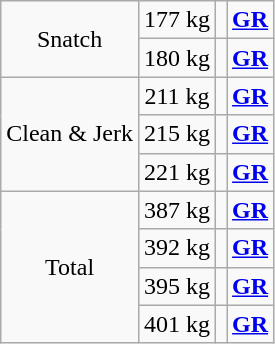<table class = "wikitable" style="text-align:center;">
<tr>
<td rowspan=2>Snatch</td>
<td>177 kg</td>
<td align=left></td>
<td><strong><a href='#'>GR</a></strong></td>
</tr>
<tr>
<td>180 kg</td>
<td align=left></td>
<td><strong><a href='#'>GR</a></strong></td>
</tr>
<tr>
<td rowspan=3>Clean & Jerk</td>
<td>211 kg</td>
<td align=left></td>
<td><strong><a href='#'>GR</a></strong></td>
</tr>
<tr>
<td>215 kg</td>
<td align=left></td>
<td><strong><a href='#'>GR</a></strong></td>
</tr>
<tr>
<td>221 kg</td>
<td align=left></td>
<td><strong><a href='#'>GR</a></strong></td>
</tr>
<tr>
<td rowspan=4>Total</td>
<td>387 kg</td>
<td align=left></td>
<td><strong><a href='#'>GR</a></strong></td>
</tr>
<tr>
<td>392 kg</td>
<td align=left></td>
<td><strong><a href='#'>GR</a></strong></td>
</tr>
<tr>
<td>395 kg</td>
<td align=left></td>
<td><strong><a href='#'>GR</a></strong></td>
</tr>
<tr>
<td>401 kg</td>
<td align=left></td>
<td><strong><a href='#'>GR</a></strong></td>
</tr>
</table>
